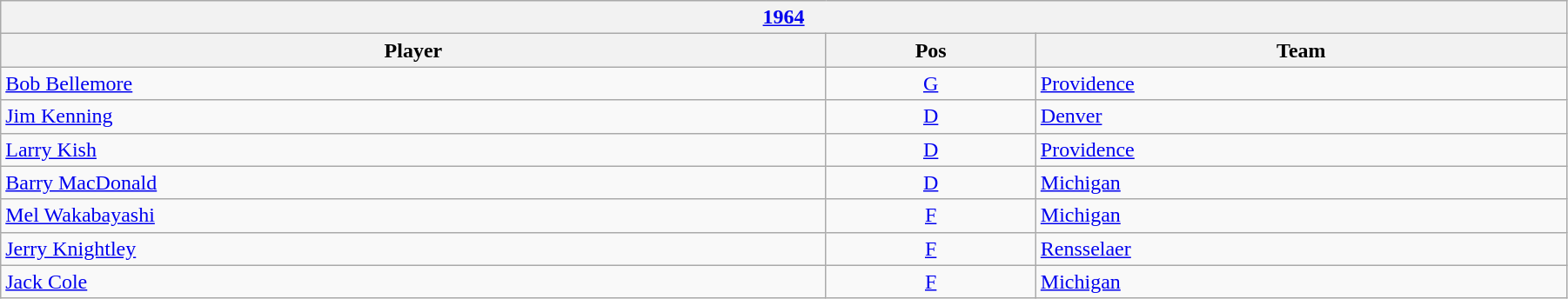<table class="wikitable" width=95%>
<tr>
<th colspan=3><a href='#'>1964</a></th>
</tr>
<tr>
<th>Player</th>
<th>Pos</th>
<th>Team</th>
</tr>
<tr>
<td><a href='#'>Bob Bellemore</a></td>
<td style="text-align:center;"><a href='#'>G</a></td>
<td><a href='#'>Providence</a></td>
</tr>
<tr>
<td><a href='#'>Jim Kenning</a></td>
<td style="text-align:center;"><a href='#'>D</a></td>
<td><a href='#'>Denver</a></td>
</tr>
<tr>
<td><a href='#'>Larry Kish</a></td>
<td style="text-align:center;"><a href='#'>D</a></td>
<td><a href='#'>Providence</a></td>
</tr>
<tr>
<td><a href='#'>Barry MacDonald</a></td>
<td style="text-align:center;"><a href='#'>D</a></td>
<td><a href='#'>Michigan</a></td>
</tr>
<tr>
<td><a href='#'>Mel Wakabayashi</a></td>
<td style="text-align:center;"><a href='#'>F</a></td>
<td><a href='#'>Michigan</a></td>
</tr>
<tr>
<td><a href='#'>Jerry Knightley</a></td>
<td style="text-align:center;"><a href='#'>F</a></td>
<td><a href='#'>Rensselaer</a></td>
</tr>
<tr>
<td><a href='#'>Jack Cole</a></td>
<td style="text-align:center;"><a href='#'>F</a></td>
<td><a href='#'>Michigan</a></td>
</tr>
</table>
